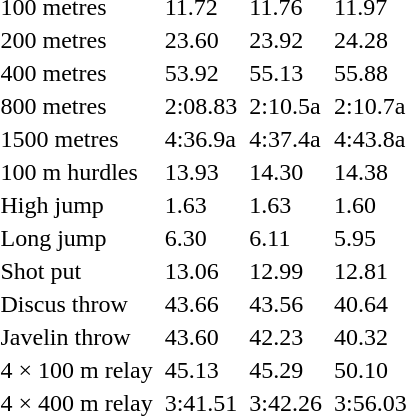<table>
<tr>
<td>100 metres</td>
<td></td>
<td>11.72</td>
<td></td>
<td>11.76</td>
<td></td>
<td>11.97</td>
</tr>
<tr>
<td>200 metres</td>
<td></td>
<td>23.60</td>
<td></td>
<td>23.92</td>
<td></td>
<td>24.28</td>
</tr>
<tr>
<td>400 metres</td>
<td></td>
<td>53.92</td>
<td></td>
<td>55.13</td>
<td></td>
<td>55.88</td>
</tr>
<tr>
<td>800 metres</td>
<td></td>
<td>2:08.83</td>
<td></td>
<td>2:10.5a</td>
<td></td>
<td>2:10.7a</td>
</tr>
<tr>
<td>1500 metres</td>
<td></td>
<td>4:36.9a</td>
<td></td>
<td>4:37.4a</td>
<td></td>
<td>4:43.8a</td>
</tr>
<tr>
<td>100 m hurdles</td>
<td></td>
<td>13.93</td>
<td></td>
<td>14.30</td>
<td></td>
<td>14.38</td>
</tr>
<tr>
<td>High jump</td>
<td></td>
<td>1.63</td>
<td></td>
<td>1.63</td>
<td></td>
<td>1.60</td>
</tr>
<tr>
<td>Long jump</td>
<td></td>
<td>6.30</td>
<td></td>
<td>6.11</td>
<td></td>
<td>5.95</td>
</tr>
<tr>
<td>Shot put</td>
<td></td>
<td>13.06</td>
<td></td>
<td>12.99</td>
<td></td>
<td>12.81</td>
</tr>
<tr>
<td>Discus throw</td>
<td></td>
<td>43.66</td>
<td></td>
<td>43.56</td>
<td></td>
<td>40.64</td>
</tr>
<tr>
<td>Javelin throw</td>
<td></td>
<td>43.60</td>
<td></td>
<td>42.23</td>
<td></td>
<td>40.32</td>
</tr>
<tr>
<td>4 × 100 m relay</td>
<td></td>
<td>45.13</td>
<td></td>
<td>45.29</td>
<td></td>
<td>50.10</td>
</tr>
<tr>
<td>4 × 400 m relay</td>
<td></td>
<td>3:41.51</td>
<td></td>
<td>3:42.26</td>
<td></td>
<td>3:56.03</td>
</tr>
</table>
